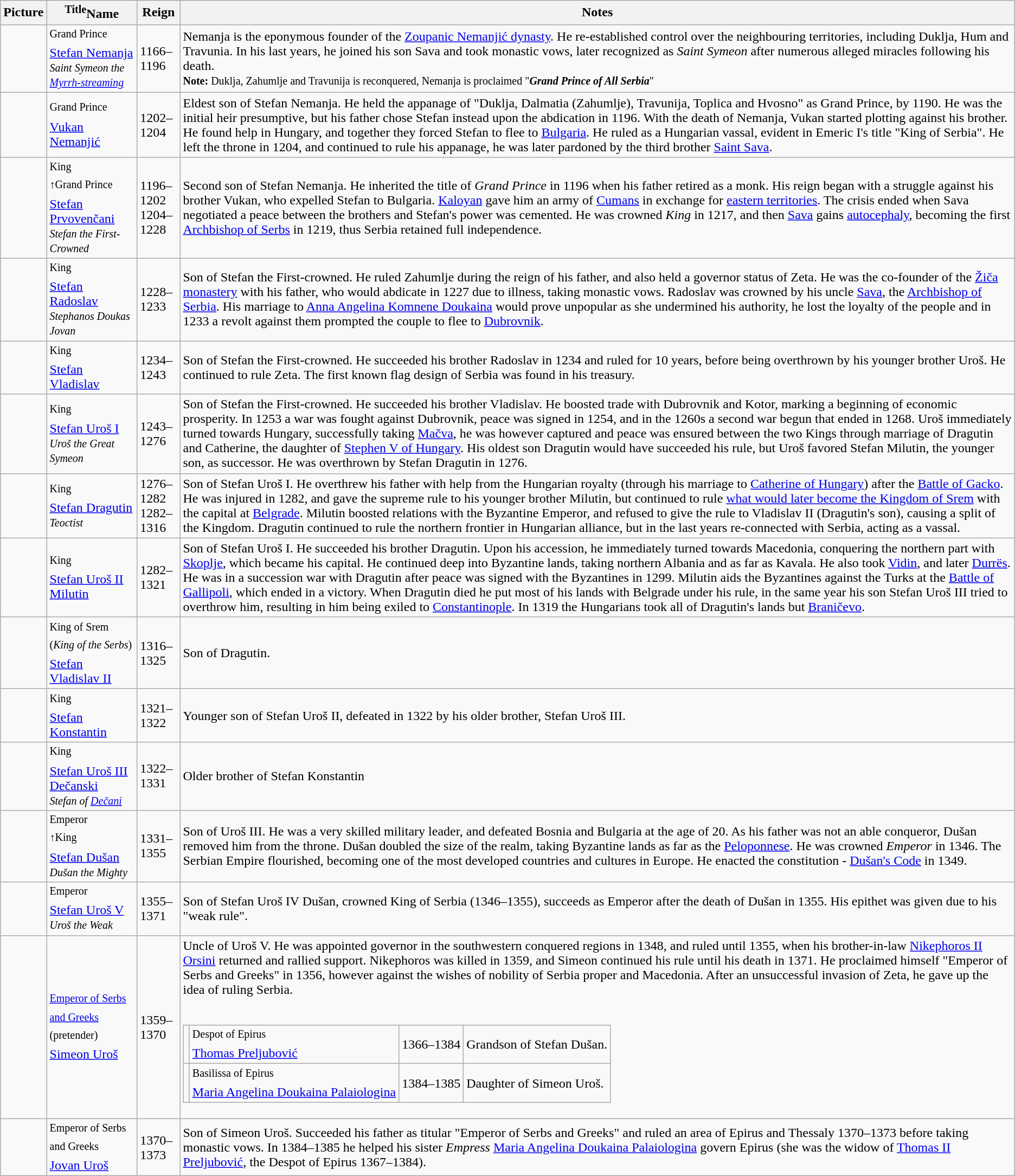<table class="wikitable">
<tr ->
<th>Picture</th>
<th><sup>Title</sup>Name</th>
<th>Reign</th>
<th>Notes</th>
</tr>
<tr ->
<td></td>
<td><sup>Grand Prince</sup><br><a href='#'>Stefan Nemanja</a><br><small> <em>Saint Symeon the <a href='#'>Myrrh-streaming</a></em></small></td>
<td>1166–1196</td>
<td>Nemanja is the eponymous founder of the <a href='#'>Zoupanic Nemanjić dynasty</a>. He re-established control over the neighbouring territories, including Duklja, Hum and Travunia. In his last years, he joined his son Sava and took monastic vows, later recognized as <em>Saint Symeon</em> after numerous alleged miracles following his death.<br><small><strong>Note:</strong> Duklja, Zahumlje and Travunija is reconquered, Nemanja is proclaimed "<strong><em>Grand Prince of All Serbia</em></strong>"</small></td>
</tr>
<tr ->
<td></td>
<td><sup>Grand Prince</sup><br><a href='#'>Vukan Nemanjić</a></td>
<td>1202–1204</td>
<td>Eldest son of Stefan Nemanja. He held the appanage of "Duklja, Dalmatia (Zahumlje), Travunija, Toplica and Hvosno" as Grand Prince, by 1190. He was the initial heir presumptive, but his father chose Stefan instead upon the abdication in 1196. With the death of Nemanja, Vukan started plotting against his brother. He found help in Hungary, and together they forced Stefan to flee to <a href='#'>Bulgaria</a>. He ruled as a Hungarian vassal, evident in Emeric I's title "King of Serbia". He left the throne in 1204, and continued to rule his appanage, he was later pardoned by the third brother <a href='#'>Saint Sava</a>.</td>
</tr>
<tr ->
<td></td>
<td><sup>King<br>↑Grand Prince</sup><br><a href='#'>Stefan Prvovenčani</a><br><small><em>Stefan the First-Crowned</em></small></td>
<td>1196–1202<br>1204–1228</td>
<td>Second son of Stefan Nemanja. He inherited the title of <em>Grand Prince</em> in 1196 when his father retired as a monk. His reign began with a struggle against his brother Vukan, who expelled Stefan to Bulgaria. <a href='#'>Kaloyan</a> gave him an army of <a href='#'>Cumans</a> in exchange for <a href='#'>eastern territories</a>. The crisis ended when Sava negotiated a peace between the brothers and Stefan's power was cemented. He was crowned <em>King</em> in 1217, and then <a href='#'>Sava</a> gains <a href='#'>autocephaly</a>, becoming the first <a href='#'>Archbishop of Serbs</a> in 1219, thus Serbia retained full independence.</td>
</tr>
<tr ->
<td></td>
<td><sup>King</sup><br><a href='#'>Stefan Radoslav</a> <small><em>Stephanos Doukas</em></small><br><small><em>Jovan</em></small></td>
<td>1228–1233</td>
<td>Son of Stefan the First-crowned. He ruled Zahumlje during the reign of his father, and also held a governor status of Zeta. He was the co-founder of the <a href='#'>Žiča monastery</a> with his father, who would abdicate in 1227 due to illness, taking monastic vows. Radoslav was crowned by his uncle <a href='#'>Sava</a>, the <a href='#'>Archbishop of Serbia</a>. His marriage to <a href='#'>Anna Angelina Komnene Doukaina</a> would prove unpopular as she undermined his authority, he lost the loyalty of the people and in 1233 a revolt against them prompted the couple to flee to <a href='#'>Dubrovnik</a>.</td>
</tr>
<tr ->
<td></td>
<td><sup>King</sup><br><a href='#'>Stefan Vladislav</a></td>
<td>1234–1243</td>
<td>Son of Stefan the First-crowned. He succeeded his brother Radoslav in 1234 and ruled for 10 years, before being overthrown by his younger brother Uroš. He continued to rule Zeta. The first known flag design of Serbia was found in his treasury.</td>
</tr>
<tr ->
<td></td>
<td><sup>King</sup><br><a href='#'>Stefan Uroš I</a><br><small><em>Uroš the Great</em></small><br><small><em>Symeon</em></small></td>
<td>1243–1276</td>
<td>Son of Stefan the First-crowned. He succeeded his brother Vladislav. He boosted trade with Dubrovnik and Kotor, marking a beginning of economic prosperity. In 1253 a war was fought against Dubrovnik, peace was signed in 1254, and in the 1260s a second war begun that ended in 1268. Uroš immediately turned towards Hungary, successfully taking <a href='#'>Mačva</a>, he was however captured and peace was ensured between the two Kings through marriage of Dragutin and Catherine, the daughter of <a href='#'>Stephen V of Hungary</a>. His oldest son Dragutin would have succeeded his rule, but Uroš favored Stefan Milutin, the younger son, as successor. He was overthrown by Stefan Dragutin in 1276.</td>
</tr>
<tr ->
<td></td>
<td><sup>King</sup><br><a href='#'>Stefan Dragutin</a><br><small><em>Teoctist</em></small></td>
<td>1276–1282<br>1282–1316</td>
<td>Son of Stefan Uroš I. He overthrew his father with help from the Hungarian royalty (through his marriage to <a href='#'>Catherine of Hungary</a>) after the <a href='#'>Battle of Gacko</a>. He was injured in 1282, and gave the supreme rule to his younger brother Milutin, but continued to rule <a href='#'>what would later become the Kingdom of Srem</a> with the capital at <a href='#'>Belgrade</a>. Milutin boosted relations with the Byzantine Emperor, and refused to give the rule to Vladislav II (Dragutin's son), causing a split of the Kingdom. Dragutin continued to rule the northern frontier in Hungarian alliance, but in the last years re-connected with Serbia, acting as a vassal.</td>
</tr>
<tr ->
<td></td>
<td><sup>King</sup><br><a href='#'>Stefan Uroš II Milutin</a></td>
<td>1282–1321</td>
<td>Son of Stefan Uroš I. He succeeded his brother Dragutin. Upon his accession, he immediately turned towards Macedonia, conquering the northern part with <a href='#'>Skoplje</a>, which became his capital. He continued deep into Byzantine lands, taking northern Albania and as far as Kavala. He also took <a href='#'>Vidin</a>, and later <a href='#'>Durrës</a>. He was in a succession war with Dragutin after peace was signed with the Byzantines in 1299. Milutin aids the Byzantines against the Turks at the <a href='#'>Battle of Gallipoli</a>, which ended in a victory. When Dragutin died he put most of his lands with Belgrade under his rule, in the same year his son Stefan Uroš III tried to overthrow him, resulting in him being exiled to <a href='#'>Constantinople</a>. In 1319 the Hungarians took all of Dragutin's lands but <a href='#'>Braničevo</a>.</td>
</tr>
<tr ->
<td></td>
<td><sup>King of Srem (<em>King of the Serbs</em>)</sup><br><a href='#'>Stefan Vladislav II</a></td>
<td>1316–1325</td>
<td>Son of Dragutin.</td>
</tr>
<tr ->
<td></td>
<td><sup>King </sup><br><a href='#'>Stefan Konstantin</a></td>
<td>1321–1322</td>
<td>Younger son of Stefan Uroš II, defeated in 1322 by his older brother, Stefan Uroš III.</td>
</tr>
<tr ->
<td></td>
<td><sup>King</sup><br><a href='#'>Stefan Uroš III Dečanski</a><br><small><em>Stefan of <a href='#'>Dečani</a></em></small></td>
<td>1322–1331</td>
<td>Older brother of Stefan Konstantin</td>
</tr>
<tr ->
<td></td>
<td><sup>Emperor<br>↑King</sup><br><a href='#'>Stefan Dušan</a><br><small><em>Dušan the Mighty</em></small></td>
<td>1331–1355</td>
<td>Son of Uroš III. He was a very skilled military leader, and defeated Bosnia and Bulgaria at the age of 20. As his father was not an able conqueror, Dušan removed him from the throne. Dušan doubled the size of the realm, taking Byzantine lands as far as the <a href='#'>Peloponnese</a>. He was crowned <em>Emperor</em> in 1346. The Serbian Empire flourished, becoming one of the most developed countries and cultures in Europe. He enacted the constitution - <a href='#'>Dušan's Code</a> in 1349.</td>
</tr>
<tr ->
<td></td>
<td><sup>Emperor</sup><br><a href='#'>Stefan Uroš V</a><br><small><em>Uroš the Weak</em></small></td>
<td>1355–1371</td>
<td>Son of Stefan Uroš IV Dušan, crowned King of Serbia (1346–1355), succeeds as Emperor after the death of Dušan in 1355. His epithet was given due to his "weak rule".</td>
</tr>
<tr ->
<td></td>
<td><sup><a href='#'>Emperor of Serbs and Greeks</a> (pretender)</sup><br><a href='#'>Simeon Uroš</a></td>
<td>1359–1370</td>
<td>Uncle of Uroš V. He was appointed governor in the southwestern conquered regions in 1348, and ruled until 1355, when his brother-in-law <a href='#'>Nikephoros II Orsini</a> returned and rallied support. Nikephoros was killed in 1359, and Simeon continued his rule until his death in 1371. He proclaimed himself "Emperor of Serbs and Greeks" in 1356, however against the wishes of nobility of Serbia proper and Macedonia. After an unsuccessful invasion of Zeta, he gave up the idea of ruling Serbia.<br><br><table class="wikitable" align=center>
<tr ->
<td></td>
<td><sup>Despot of Epirus</sup><br><a href='#'>Thomas Preljubović</a></td>
<td>1366–1384</td>
<td>Grandson of Stefan Dušan.</td>
</tr>
<tr ->
<td></td>
<td><sup>Basilissa of Epirus</sup><br><a href='#'>Maria Angelina Doukaina Palaiologina</a></td>
<td>1384–1385</td>
<td>Daughter of Simeon Uroš.</td>
</tr>
</table>
</td>
</tr>
<tr ->
<td></td>
<td><sup>Emperor of Serbs and Greeks</sup><br><a href='#'>Jovan Uroš</a></td>
<td>1370–1373</td>
<td>Son of Simeon Uroš. Succeeded his father as titular "Emperor of Serbs and Greeks" and ruled an area of Epirus and Thessaly 1370–1373 before taking monastic vows. In 1384–1385 he helped his sister <em>Empress</em> <a href='#'>Maria Angelina Doukaina Palaiologina</a> govern Epirus (she was the widow of <a href='#'>Thomas II Preljubović</a>, the Despot of Epirus 1367–1384).</td>
</tr>
</table>
